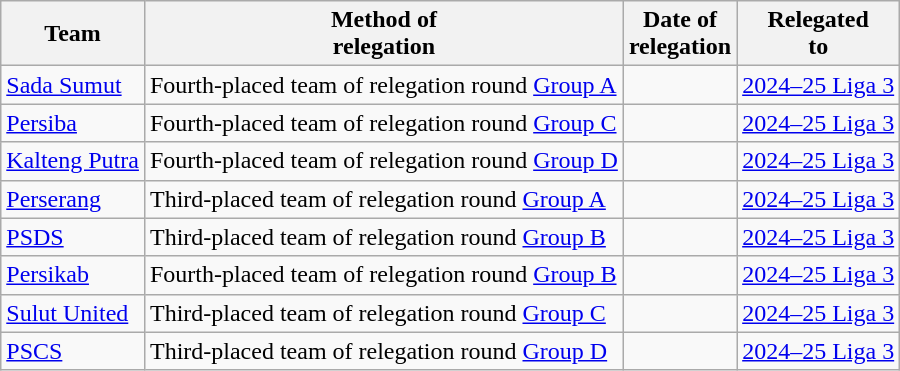<table class="wikitable sortable" style="text-align: left;">
<tr>
<th>Team</th>
<th>Method of <br> relegation</th>
<th>Date of <br> relegation</th>
<th>Relegated <br> to<br></th>
</tr>
<tr>
<td><a href='#'>Sada Sumut</a></td>
<td {{Sort>Fourth-placed team of relegation round <a href='#'>Group A</a></td>
<td></td>
<td><a href='#'>2024–25 Liga 3</a></td>
</tr>
<tr>
<td><a href='#'>Persiba</a></td>
<td {{Sort>Fourth-placed team of relegation round <a href='#'>Group C</a></td>
<td></td>
<td><a href='#'>2024–25 Liga 3</a></td>
</tr>
<tr>
<td><a href='#'>Kalteng Putra</a></td>
<td {{Sort>Fourth-placed team of relegation round <a href='#'>Group D</a></td>
<td></td>
<td><a href='#'>2024–25 Liga 3</a></td>
</tr>
<tr>
<td><a href='#'>Perserang</a></td>
<td {{Sort>Third-placed team of relegation round <a href='#'>Group A</a></td>
<td></td>
<td><a href='#'>2024–25 Liga 3</a></td>
</tr>
<tr>
<td><a href='#'>PSDS</a></td>
<td {{Sort>Third-placed team of relegation round <a href='#'>Group B</a></td>
<td></td>
<td><a href='#'>2024–25 Liga 3</a></td>
</tr>
<tr>
<td><a href='#'>Persikab</a></td>
<td {{Sort>Fourth-placed team of relegation round <a href='#'>Group B</a></td>
<td></td>
<td><a href='#'>2024–25 Liga 3</a></td>
</tr>
<tr>
<td><a href='#'>Sulut United</a></td>
<td {{Sort>Third-placed team of relegation round <a href='#'>Group C</a></td>
<td></td>
<td><a href='#'>2024–25 Liga 3</a></td>
</tr>
<tr>
<td><a href='#'>PSCS</a></td>
<td {{Sort>Third-placed team of relegation round <a href='#'>Group D</a></td>
<td></td>
<td><a href='#'>2024–25 Liga 3</a></td>
</tr>
</table>
